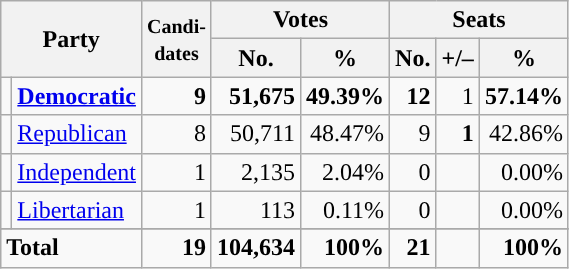<table class="wikitable" style="font-size:100%; text-align:right;">
<tr>
<th colspan=2 rowspan=2>Party</th>
<th rowspan=2><small>Candi-<br>dates</small></th>
<th colspan=2>Votes</th>
<th colspan=3>Seats</th>
</tr>
<tr>
<th>No.</th>
<th>%</th>
<th>No.</th>
<th>+/–</th>
<th>%</th>
</tr>
<tr>
<td style="background:"></td>
<td align=left><strong><a href='#'>Democratic</a></strong></td>
<td><strong>9</strong></td>
<td><strong>51,675</strong></td>
<td><strong>49.39%</strong></td>
<td><strong>12</strong></td>
<td>1</td>
<td><strong>57.14%</strong></td>
</tr>
<tr>
<td style="background:"></td>
<td align=left><a href='#'>Republican</a></td>
<td>8</td>
<td>50,711</td>
<td>48.47%</td>
<td>9</td>
<td><strong>1</strong></td>
<td>42.86%</td>
</tr>
<tr>
<td style="background:"></td>
<td align=left><a href='#'>Independent</a></td>
<td>1</td>
<td>2,135</td>
<td>2.04%</td>
<td>0</td>
<td></td>
<td>0.00%</td>
</tr>
<tr>
<td style="background:"></td>
<td align=left><a href='#'>Libertarian</a></td>
<td>1</td>
<td>113</td>
<td>0.11%</td>
<td>0</td>
<td></td>
<td>0.00%</td>
</tr>
<tr>
</tr>
<tr style="font-weight:bold">
<td colspan=2 align=left>Total</td>
<td>19</td>
<td>104,634</td>
<td>100%</td>
<td>21</td>
<td></td>
<td>100%</td>
</tr>
</table>
